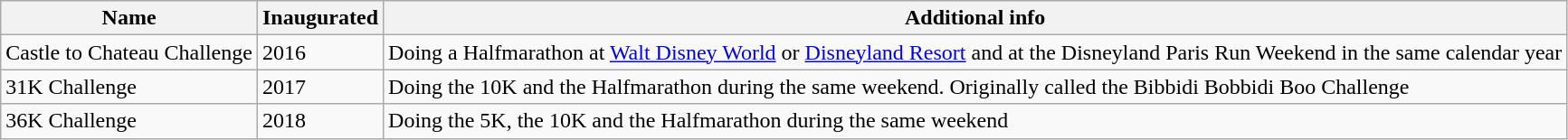<table class="wikitable">
<tr>
<th>Name</th>
<th>Inaugurated</th>
<th>Additional info</th>
</tr>
<tr>
<td>Castle to Chateau Challenge</td>
<td>2016</td>
<td>Doing a Halfmarathon at <a href='#'>Walt Disney World</a> or <a href='#'>Disneyland Resort</a> and at the Disneyland Paris Run Weekend in the same calendar year</td>
</tr>
<tr>
<td>31K Challenge</td>
<td>2017</td>
<td>Doing the 10K and the Halfmarathon during the same weekend. Originally called the Bibbidi Bobbidi Boo Challenge</td>
</tr>
<tr>
<td>36K Challenge</td>
<td>2018</td>
<td>Doing the 5K, the 10K and the Halfmarathon during the same weekend</td>
</tr>
</table>
